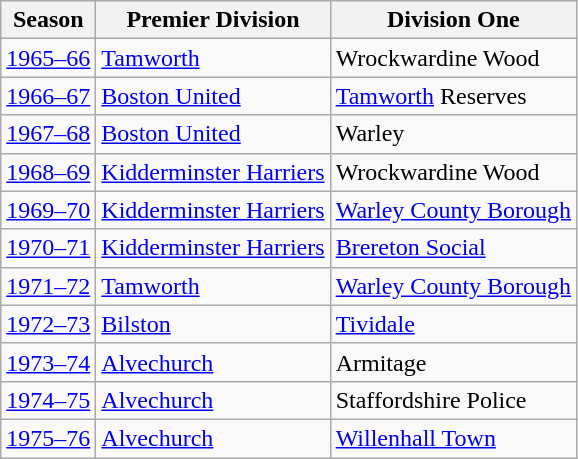<table class="wikitable" style="text-align: left">
<tr>
<th>Season</th>
<th>Premier Division</th>
<th>Division One</th>
</tr>
<tr>
<td><a href='#'>1965–66</a></td>
<td><a href='#'>Tamworth</a></td>
<td>Wrockwardine Wood</td>
</tr>
<tr>
<td><a href='#'>1966–67</a></td>
<td><a href='#'>Boston United</a></td>
<td><a href='#'>Tamworth</a> Reserves</td>
</tr>
<tr>
<td><a href='#'>1967–68</a></td>
<td><a href='#'>Boston United</a></td>
<td>Warley</td>
</tr>
<tr>
<td><a href='#'>1968–69</a></td>
<td><a href='#'>Kidderminster Harriers</a></td>
<td>Wrockwardine Wood</td>
</tr>
<tr>
<td><a href='#'>1969–70</a></td>
<td><a href='#'>Kidderminster Harriers</a></td>
<td><a href='#'>Warley County Borough</a></td>
</tr>
<tr>
<td><a href='#'>1970–71</a></td>
<td><a href='#'>Kidderminster Harriers</a></td>
<td><a href='#'>Brereton Social</a></td>
</tr>
<tr>
<td><a href='#'>1971–72</a></td>
<td><a href='#'>Tamworth</a></td>
<td><a href='#'>Warley County Borough</a></td>
</tr>
<tr>
<td><a href='#'>1972–73</a></td>
<td><a href='#'>Bilston</a></td>
<td><a href='#'>Tividale</a></td>
</tr>
<tr>
<td><a href='#'>1973–74</a></td>
<td><a href='#'>Alvechurch</a></td>
<td>Armitage</td>
</tr>
<tr>
<td><a href='#'>1974–75</a></td>
<td><a href='#'>Alvechurch</a></td>
<td>Staffordshire Police</td>
</tr>
<tr>
<td><a href='#'>1975–76</a></td>
<td><a href='#'>Alvechurch</a></td>
<td><a href='#'>Willenhall Town</a></td>
</tr>
</table>
